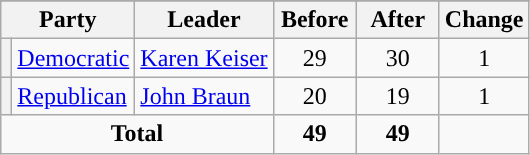<table class="wikitable" style="text-align:center;">
<tr>
</tr>
<tr>
<th colspan="2">Party</th>
<th>Leader</th>
<th style="width:3em">Before</th>
<th style="width:3em">After</th>
<th style="width:3em">Change</th>
</tr>
<tr>
<th style="background-color:"></th>
<td style="text-align:left;"><a href='#'>Democratic</a></td>
<td style="text-align:left;"><a href='#'>Karen Keiser</a></td>
<td>29</td>
<td>30</td>
<td> 1</td>
</tr>
<tr>
<th style="background-color:"></th>
<td style="text-align:left;"><a href='#'>Republican</a></td>
<td style="text-align:left;"><a href='#'>John Braun</a></td>
<td>20</td>
<td>19</td>
<td> 1</td>
</tr>
<tr>
<td colspan="3"><strong>Total</strong></td>
<td><strong>49</strong></td>
<td><strong>49</strong></td>
<td></td>
</tr>
</table>
